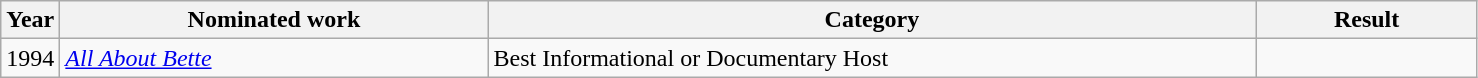<table class=wikitable>
<tr>
<th width=4%>Year</th>
<th width=29%>Nominated work</th>
<th width=52%>Category</th>
<th width=15%>Result</th>
</tr>
<tr>
<td align=center>1994</td>
<td><em><a href='#'>All About Bette</a></em></td>
<td>Best Informational or Documentary Host</td>
<td></td>
</tr>
</table>
